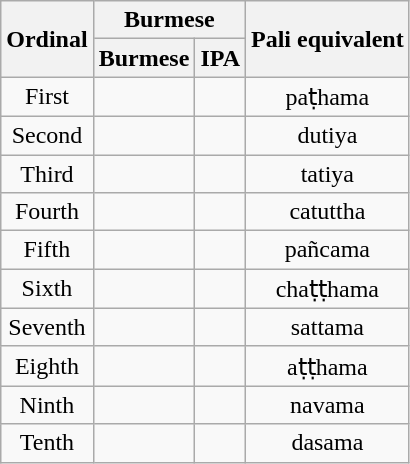<table class="wikitable" style="text-align:center">
<tr>
<th rowspan="2">Ordinal</th>
<th colspan="2">Burmese</th>
<th rowspan="2">Pali equivalent</th>
</tr>
<tr>
<th>Burmese</th>
<th>IPA</th>
</tr>
<tr>
<td>First</td>
<td></td>
<td></td>
<td>paṭhama</td>
</tr>
<tr>
<td>Second</td>
<td></td>
<td></td>
<td>dutiya</td>
</tr>
<tr>
<td>Third</td>
<td></td>
<td></td>
<td>tatiya</td>
</tr>
<tr>
<td>Fourth</td>
<td></td>
<td></td>
<td>catuttha</td>
</tr>
<tr>
<td>Fifth</td>
<td></td>
<td></td>
<td>pañcama</td>
</tr>
<tr>
<td>Sixth</td>
<td></td>
<td></td>
<td>chaṭṭhama</td>
</tr>
<tr>
<td>Seventh</td>
<td></td>
<td></td>
<td>sattama</td>
</tr>
<tr>
<td>Eighth</td>
<td></td>
<td></td>
<td>aṭṭhama</td>
</tr>
<tr>
<td>Ninth</td>
<td></td>
<td></td>
<td>navama</td>
</tr>
<tr>
<td>Tenth</td>
<td></td>
<td></td>
<td>dasama</td>
</tr>
</table>
